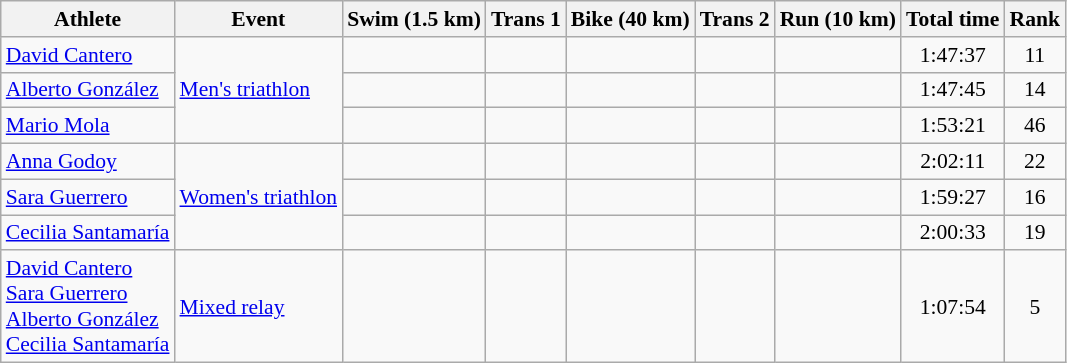<table class="wikitable" style="font-size:90%;">
<tr>
<th>Athlete</th>
<th>Event</th>
<th>Swim (1.5 km)</th>
<th>Trans 1</th>
<th>Bike (40 km)</th>
<th>Trans 2</th>
<th>Run (10 km)</th>
<th>Total time</th>
<th>Rank</th>
</tr>
<tr align=center>
<td align=left><a href='#'>David Cantero</a></td>
<td style="text-align:left;" rowspan=3><a href='#'>Men's triathlon</a></td>
<td></td>
<td></td>
<td></td>
<td></td>
<td></td>
<td>1:47:37</td>
<td>11</td>
</tr>
<tr align=center>
<td align=left><a href='#'>Alberto González</a></td>
<td></td>
<td></td>
<td></td>
<td></td>
<td></td>
<td>1:47:45</td>
<td>14</td>
</tr>
<tr align=center>
<td align=left><a href='#'>Mario Mola</a></td>
<td></td>
<td></td>
<td></td>
<td></td>
<td></td>
<td>1:53:21</td>
<td>46</td>
</tr>
<tr align=center>
<td align=left><a href='#'>Anna Godoy</a></td>
<td style="text-align:left;" rowspan=3><a href='#'>Women's triathlon</a></td>
<td></td>
<td></td>
<td></td>
<td></td>
<td></td>
<td>2:02:11</td>
<td>22</td>
</tr>
<tr align=center>
<td align=left><a href='#'>Sara Guerrero</a></td>
<td></td>
<td></td>
<td></td>
<td></td>
<td></td>
<td>1:59:27</td>
<td>16</td>
</tr>
<tr align=center>
<td align=left><a href='#'>Cecilia Santamaría</a></td>
<td></td>
<td></td>
<td></td>
<td></td>
<td></td>
<td>2:00:33</td>
<td>19</td>
</tr>
<tr align=center>
<td align=left><a href='#'>David Cantero</a><br><a href='#'>Sara Guerrero</a><br><a href='#'>Alberto González</a><br><a href='#'>Cecilia Santamaría</a></td>
<td style="text-align:left;"><a href='#'>Mixed relay</a></td>
<td></td>
<td></td>
<td></td>
<td></td>
<td></td>
<td>1:07:54</td>
<td>5</td>
</tr>
</table>
